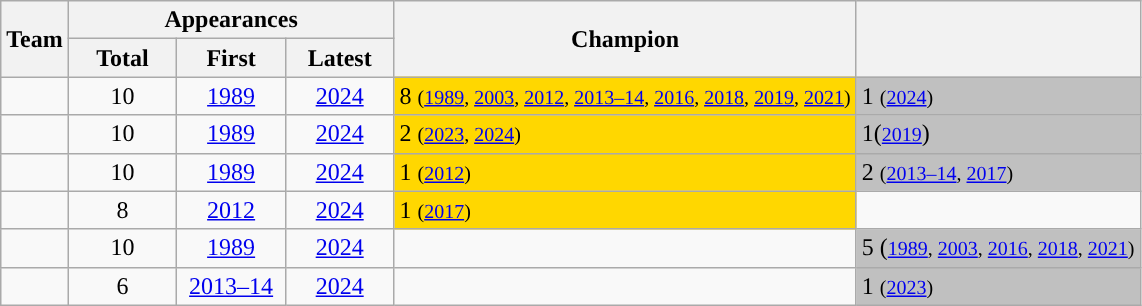<table class="wikitable">
<tr>
<th rowspan=2>Team</th>
<th colspan=3>Appearances</th>
<th rowspan=2>Champion</th>
<th rowspan="2"></th>
</tr>
<tr>
<th width=65>Total</th>
<th width=65>First</th>
<th width=65>Latest</th>
</tr>
<tr>
<td style="text-align:left;"></td>
<td style="text-align:center">10</td>
<td style="text-align:center"><a href='#'>1989</a></td>
<td style="text-align:center"><a href='#'>2024</a></td>
<td style="background:gold;">8 <small>(<a href='#'>1989</a>, <a href='#'>2003</a>, <a href='#'>2012</a>, <a href='#'>2013–14</a>, <a href='#'>2016</a>, <a href='#'>2018</a>, <a href='#'>2019</a>, <a href='#'>2021</a>)</small></td>
<td style="background:silver;">1 <small>(<a href='#'>2024</a>)</small></td>
</tr>
<tr>
<td style="text-align:left;"></td>
<td style="text-align:center">10</td>
<td style="text-align:center"><a href='#'>1989</a></td>
<td style="text-align:center"><a href='#'>2024</a></td>
<td style="background:gold;">2 <small>(<a href='#'>2023</a>, <a href='#'>2024</a>)</small></td>
<td style="background:silver;">1(<a href='#'><small></small></a><small><a href='#'>2019</a></small>)</td>
</tr>
<tr>
<td style="text-align:left;"></td>
<td style="text-align:center">10</td>
<td style="text-align:center"><a href='#'>1989</a></td>
<td style="text-align:center"><a href='#'>2024</a></td>
<td style="background:gold;">1 <small>(<a href='#'>2012</a>)</small></td>
<td style="background:silver;">2 <small>(<a href='#'>2013–14</a>, <a href='#'>2017</a>)</small></td>
</tr>
<tr>
<td style="text-align:left;"></td>
<td style="text-align:center">8</td>
<td style="text-align:center"><a href='#'>2012</a></td>
<td style="text-align:center"><a href='#'>2024</a></td>
<td style="background:gold;">1 <small>(<a href='#'>2017</a>)</small></td>
<td></td>
</tr>
<tr>
<td style="text-align:left;"></td>
<td style="text-align:center">10</td>
<td style="text-align:center"><a href='#'>1989</a></td>
<td style="text-align:center"><a href='#'>2024</a></td>
<td></td>
<td style="background:silver;">5 (<a href='#'><small></small></a><small><a href='#'>1989</a></small><small>, <a href='#'>2003</a>, <a href='#'>2016</a>, <a href='#'>2018</a>, <a href='#'>2021</a>)</small></td>
</tr>
<tr>
<td style="text-align:left;"></td>
<td style="text-align:center">6</td>
<td style="text-align:center"><a href='#'>2013–14</a></td>
<td style="text-align:center"><a href='#'>2024</a></td>
<td></td>
<td style="background:silver;">1 <small>(<a href='#'>2023</a>)</small></td>
</tr>
</table>
